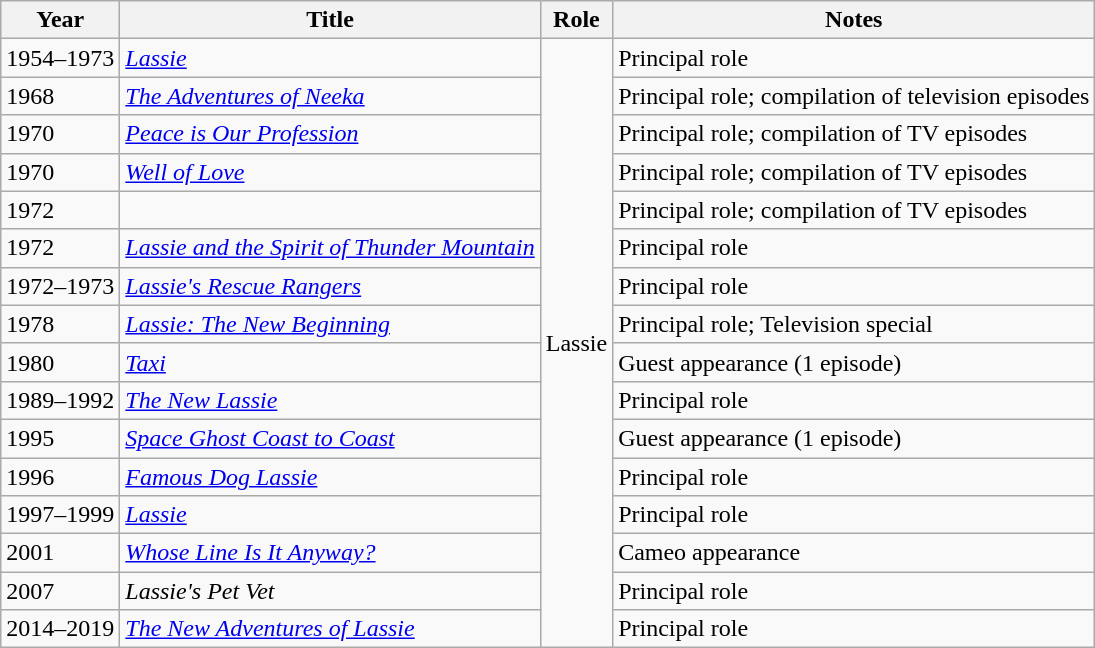<table class="wikitable">
<tr>
<th>Year</th>
<th>Title</th>
<th>Role</th>
<th>Notes</th>
</tr>
<tr>
<td>1954–1973</td>
<td><em><a href='#'>Lassie</a></em></td>
<td rowspan="16">Lassie</td>
<td>Principal role</td>
</tr>
<tr>
<td>1968</td>
<td><em><a href='#'>The Adventures of Neeka</a></em></td>
<td>Principal role; compilation of television episodes</td>
</tr>
<tr>
<td>1970</td>
<td><em><a href='#'>Peace is Our Profession</a></em></td>
<td>Principal role; compilation of TV episodes</td>
</tr>
<tr>
<td>1970</td>
<td><em><a href='#'>Well of Love</a></em></td>
<td>Principal role; compilation of TV episodes</td>
</tr>
<tr>
<td>1972</td>
<td></td>
<td>Principal role; compilation of TV episodes</td>
</tr>
<tr>
<td>1972</td>
<td><em><a href='#'>Lassie and the Spirit of Thunder Mountain</a></em></td>
<td>Principal role</td>
</tr>
<tr>
<td>1972–1973</td>
<td><em><a href='#'>Lassie's Rescue Rangers</a></em></td>
<td>Principal role</td>
</tr>
<tr>
<td>1978</td>
<td><em><a href='#'>Lassie: The New Beginning</a></em></td>
<td>Principal role; Television special</td>
</tr>
<tr>
<td>1980</td>
<td><em><a href='#'>Taxi</a></em></td>
<td>Guest appearance (1 episode)</td>
</tr>
<tr>
<td>1989–1992</td>
<td><em><a href='#'>The New Lassie</a></em></td>
<td>Principal role</td>
</tr>
<tr>
<td>1995</td>
<td><em><a href='#'>Space Ghost Coast to Coast</a></em></td>
<td>Guest appearance (1 episode)</td>
</tr>
<tr>
<td>1996</td>
<td><em><a href='#'>Famous Dog Lassie</a></em></td>
<td>Principal role</td>
</tr>
<tr>
<td>1997–1999</td>
<td><em><a href='#'>Lassie</a></em></td>
<td>Principal role</td>
</tr>
<tr>
<td>2001</td>
<td><em><a href='#'>Whose Line Is It Anyway?</a></em></td>
<td>Cameo appearance</td>
</tr>
<tr>
<td>2007</td>
<td><em>Lassie's Pet Vet</em></td>
<td>Principal role</td>
</tr>
<tr>
<td>2014–2019</td>
<td><em><a href='#'>The New Adventures of Lassie</a></em></td>
<td>Principal role</td>
</tr>
</table>
